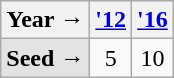<table class="wikitable">
<tr>
<th>Year →</th>
<th><a href='#'>'12</a></th>
<th><a href='#'>'16</a></th>
</tr>
<tr align=center>
<td style="text-align:left; background:#e3e3e3;"><strong>Seed →</strong></td>
<td>5</td>
<td>10</td>
</tr>
</table>
